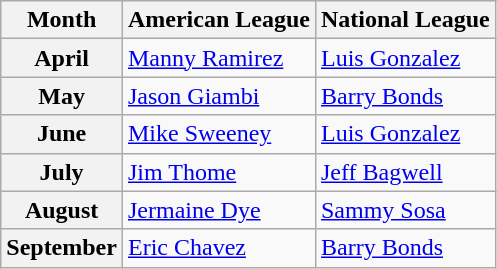<table class="wikitable">
<tr>
<th>Month</th>
<th>American League</th>
<th>National League</th>
</tr>
<tr>
<th>April</th>
<td><a href='#'>Manny Ramirez</a></td>
<td><a href='#'>Luis Gonzalez</a></td>
</tr>
<tr>
<th>May</th>
<td><a href='#'>Jason Giambi</a></td>
<td><a href='#'>Barry Bonds</a></td>
</tr>
<tr>
<th>June</th>
<td><a href='#'>Mike Sweeney</a></td>
<td><a href='#'>Luis Gonzalez</a></td>
</tr>
<tr>
<th>July</th>
<td><a href='#'>Jim Thome</a></td>
<td><a href='#'>Jeff Bagwell</a></td>
</tr>
<tr>
<th>August</th>
<td><a href='#'>Jermaine Dye</a></td>
<td><a href='#'>Sammy Sosa</a></td>
</tr>
<tr>
<th>September</th>
<td><a href='#'>Eric Chavez</a></td>
<td><a href='#'>Barry Bonds</a></td>
</tr>
</table>
